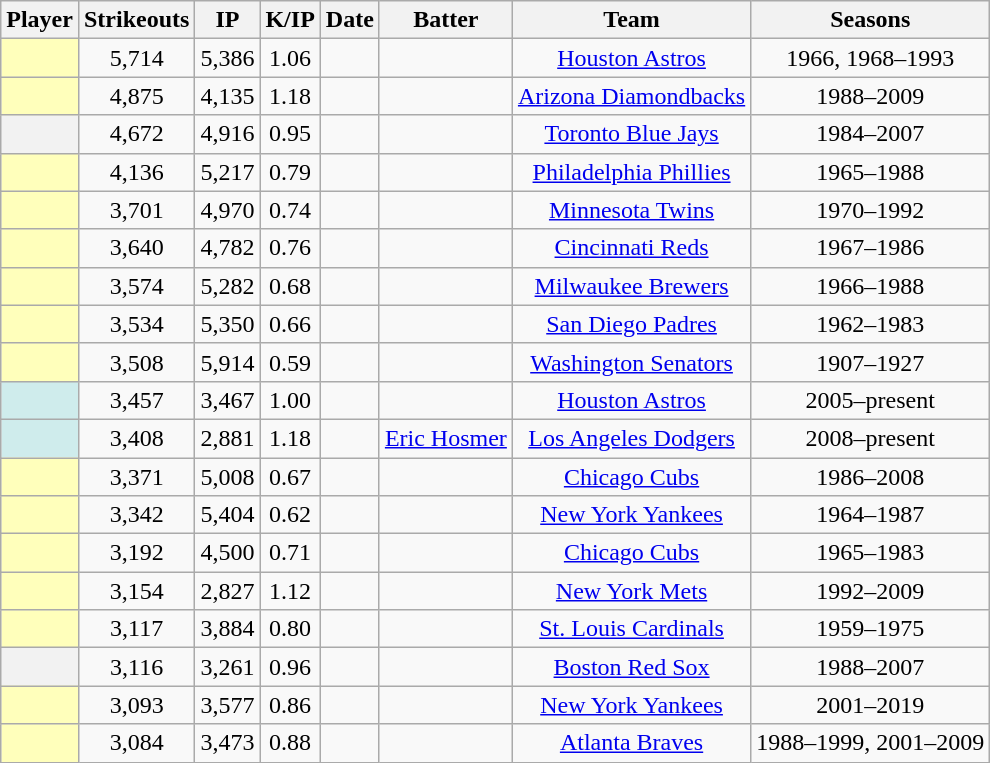<table class="wikitable sortable plainrowheaders" style="text-align:center">
<tr>
<th scope="col">Player</th>
<th scope="col">Strikeouts</th>
<th scope="col">IP</th>
<th>K/IP</th>
<th scope="col">Date</th>
<th scope="col">Batter</th>
<th scope="col">Team</th>
<th scope="col">Seasons</th>
</tr>
<tr>
<th scope="row" style="text-align:center; background-color: #ffffbb"></th>
<td>5,714</td>
<td>5,386</td>
<td>1.06</td>
<td></td>
<td></td>
<td><a href='#'>Houston Astros</a></td>
<td>1966, 1968–1993</td>
</tr>
<tr>
<th scope="row" style="text-align:center; background-color: #ffffbb"></th>
<td>4,875</td>
<td>4,135</td>
<td>1.18</td>
<td></td>
<td></td>
<td><a href='#'>Arizona Diamondbacks</a></td>
<td>1988–2009</td>
</tr>
<tr>
<th scope="row" style="text-align:center"></th>
<td>4,672</td>
<td>4,916</td>
<td>0.95</td>
<td></td>
<td></td>
<td><a href='#'>Toronto Blue Jays</a></td>
<td>1984–2007</td>
</tr>
<tr>
<th scope="row" style="text-align:center; background-color: #ffffbb"></th>
<td>4,136</td>
<td>5,217</td>
<td>0.79</td>
<td></td>
<td></td>
<td><a href='#'>Philadelphia Phillies</a></td>
<td>1965–1988</td>
</tr>
<tr>
<th scope="row" style="text-align:center; background-color: #ffffbb"></th>
<td>3,701</td>
<td>4,970</td>
<td>0.74</td>
<td></td>
<td></td>
<td><a href='#'>Minnesota Twins</a></td>
<td>1970–1992</td>
</tr>
<tr>
<th scope="row" style="text-align:center; background-color: #ffffbb"></th>
<td>3,640</td>
<td>4,782</td>
<td>0.76</td>
<td></td>
<td></td>
<td><a href='#'>Cincinnati Reds</a></td>
<td>1967–1986</td>
</tr>
<tr>
<th scope="row" style="text-align:center; background-color: #ffffbb"></th>
<td>3,574</td>
<td>5,282</td>
<td>0.68</td>
<td></td>
<td></td>
<td><a href='#'>Milwaukee Brewers</a></td>
<td>1966–1988</td>
</tr>
<tr>
<th scope="row" style="text-align:center; background-color: #ffffbb"></th>
<td>3,534</td>
<td>5,350</td>
<td>0.66</td>
<td></td>
<td></td>
<td><a href='#'>San Diego Padres</a></td>
<td>1962–1983</td>
</tr>
<tr>
<th scope="row" style="text-align:center; background-color: #ffffbb"></th>
<td>3,508</td>
<td>5,914</td>
<td>0.59</td>
<td></td>
<td></td>
<td><a href='#'>Washington Senators</a></td>
<td>1907–1927</td>
</tr>
<tr>
<th scope="row" style="text-align:center; background-color: #cfecec"><strong></strong></th>
<td>3,457</td>
<td>3,467</td>
<td>1.00</td>
<td></td>
<td></td>
<td><a href='#'>Houston Astros</a></td>
<td>2005–present</td>
</tr>
<tr>
<th scope="row" style="text-align:center; background-color: #cfecec"><strong></strong></th>
<td>3,408</td>
<td>2,881</td>
<td>1.18</td>
<td></td>
<td><a href='#'>Eric Hosmer</a></td>
<td><a href='#'>Los Angeles Dodgers</a></td>
<td>2008–present</td>
</tr>
<tr>
<th scope="row" style="text-align:center; background-color: #ffffbb"></th>
<td>3,371</td>
<td>5,008</td>
<td>0.67</td>
<td></td>
<td></td>
<td><a href='#'>Chicago Cubs</a></td>
<td>1986–2008</td>
</tr>
<tr>
<th scope="row" style="text-align:center; background-color: #ffffbb"></th>
<td>3,342</td>
<td>5,404</td>
<td>0.62</td>
<td></td>
<td></td>
<td><a href='#'>New York Yankees</a></td>
<td>1964–1987</td>
</tr>
<tr>
<th scope="row" style="text-align:center; background-color: #ffffbb"></th>
<td>3,192</td>
<td>4,500</td>
<td>0.71</td>
<td></td>
<td></td>
<td><a href='#'>Chicago Cubs</a></td>
<td>1965–1983</td>
</tr>
<tr>
<th scope="row" style="text-align:center; background-color: #ffffbb"></th>
<td>3,154</td>
<td>2,827</td>
<td>1.12</td>
<td></td>
<td></td>
<td><a href='#'>New York Mets</a></td>
<td>1992–2009</td>
</tr>
<tr>
<th scope="row" style="text-align:center; background-color: #ffffbb"></th>
<td>3,117</td>
<td>3,884</td>
<td>0.80</td>
<td></td>
<td></td>
<td><a href='#'>St. Louis Cardinals</a></td>
<td>1959–1975</td>
</tr>
<tr>
<th scope="row" style="text-align:center"></th>
<td>3,116</td>
<td>3,261</td>
<td>0.96</td>
<td></td>
<td></td>
<td><a href='#'>Boston Red Sox</a></td>
<td>1988–2007</td>
</tr>
<tr>
<th scope="row" style="text-align:center; background-color: #ffffbb"></th>
<td>3,093</td>
<td>3,577</td>
<td>0.86</td>
<td></td>
<td></td>
<td><a href='#'>New York Yankees</a></td>
<td>2001–2019</td>
</tr>
<tr>
<th scope="row" style="text-align:center; background-color: #ffffbb"></th>
<td>3,084</td>
<td>3,473</td>
<td>0.88</td>
<td></td>
<td></td>
<td><a href='#'>Atlanta Braves</a></td>
<td>1988–1999, 2001–2009</td>
</tr>
</table>
